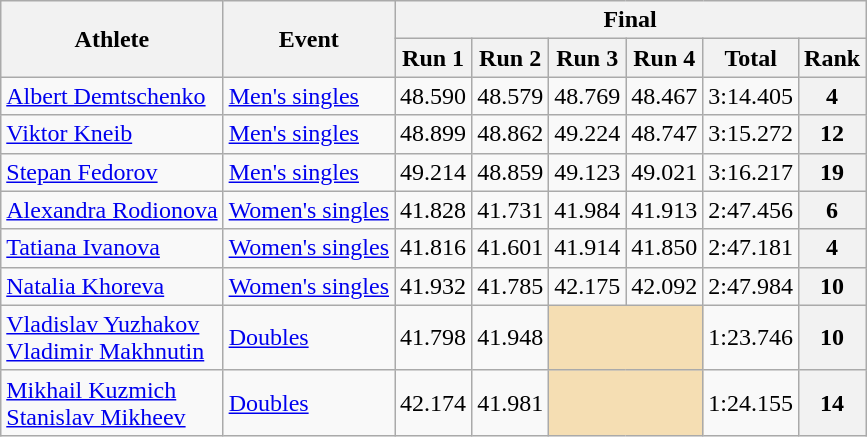<table class="wikitable">
<tr>
<th rowspan="2">Athlete</th>
<th rowspan="2">Event</th>
<th colspan="6">Final</th>
</tr>
<tr>
<th>Run 1</th>
<th>Run 2</th>
<th>Run 3</th>
<th>Run 4</th>
<th>Total</th>
<th>Rank</th>
</tr>
<tr>
<td><a href='#'>Albert Demtschenko</a></td>
<td><a href='#'>Men's singles</a></td>
<td align="center">48.590</td>
<td align="center">48.579</td>
<td align="center">48.769</td>
<td align="center">48.467</td>
<td align="center">3:14.405</td>
<th align="center">4</th>
</tr>
<tr>
<td><a href='#'>Viktor Kneib</a></td>
<td><a href='#'>Men's singles</a></td>
<td align="center">48.899</td>
<td align="center">48.862</td>
<td align="center">49.224</td>
<td align="center">48.747</td>
<td align="center">3:15.272</td>
<th align="center">12</th>
</tr>
<tr>
<td><a href='#'>Stepan Fedorov</a></td>
<td><a href='#'>Men's singles</a></td>
<td align="center">49.214</td>
<td align="center">48.859</td>
<td align="center">49.123</td>
<td align="center">49.021</td>
<td align="center">3:16.217</td>
<th align="center">19</th>
</tr>
<tr>
<td><a href='#'>Alexandra Rodionova</a></td>
<td><a href='#'>Women's singles</a></td>
<td align="center">41.828</td>
<td align="center">41.731</td>
<td align="center">41.984</td>
<td align="center">41.913</td>
<td align="center">2:47.456</td>
<th align="center">6</th>
</tr>
<tr>
<td><a href='#'>Tatiana Ivanova</a></td>
<td><a href='#'>Women's singles</a></td>
<td align="center">41.816</td>
<td align="center">41.601</td>
<td align="center">41.914</td>
<td align="center">41.850</td>
<td align="center">2:47.181</td>
<th align="center">4</th>
</tr>
<tr>
<td><a href='#'>Natalia Khoreva</a></td>
<td><a href='#'>Women's singles</a></td>
<td align="center">41.932</td>
<td align="center">41.785</td>
<td align="center">42.175</td>
<td align="center">42.092</td>
<td align="center">2:47.984</td>
<th align="center">10</th>
</tr>
<tr>
<td><a href='#'>Vladislav Yuzhakov</a>  <br> <a href='#'>Vladimir Makhnutin</a></td>
<td><a href='#'>Doubles</a></td>
<td align="center">41.798</td>
<td align="center">41.948</td>
<td colspan=2 bgcolor="wheat"></td>
<td align="center">1:23.746</td>
<th align="center">10</th>
</tr>
<tr>
<td><a href='#'>Mikhail Kuzmich</a>  <br> <a href='#'>Stanislav Mikheev</a></td>
<td><a href='#'>Doubles</a></td>
<td align="center">42.174</td>
<td align="center">41.981</td>
<td colspan=2 bgcolor="wheat"></td>
<td align="center">1:24.155</td>
<th align="center">14</th>
</tr>
</table>
